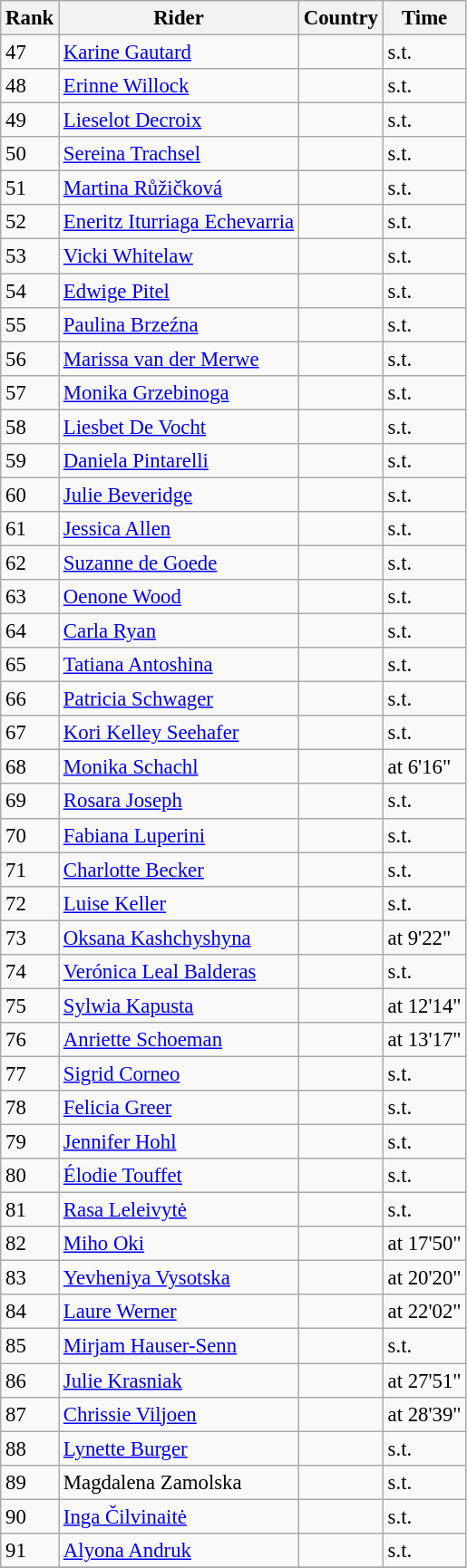<table class="wikitable" style="font-size:95%; text-align:left;">
<tr>
<th>Rank</th>
<th>Rider</th>
<th>Country</th>
<th>Time</th>
</tr>
<tr>
<td>47</td>
<td><a href='#'>Karine Gautard</a></td>
<td></td>
<td>s.t.</td>
</tr>
<tr>
<td>48</td>
<td><a href='#'>Erinne Willock</a></td>
<td></td>
<td>s.t.</td>
</tr>
<tr>
<td>49</td>
<td><a href='#'>Lieselot Decroix</a></td>
<td></td>
<td>s.t.</td>
</tr>
<tr>
<td>50</td>
<td><a href='#'>Sereina Trachsel</a></td>
<td></td>
<td>s.t.</td>
</tr>
<tr>
<td>51</td>
<td><a href='#'>Martina Růžičková</a></td>
<td></td>
<td>s.t.</td>
</tr>
<tr>
<td>52</td>
<td><a href='#'>Eneritz Iturriaga Echevarria</a></td>
<td></td>
<td>s.t.</td>
</tr>
<tr>
<td>53</td>
<td><a href='#'>Vicki Whitelaw</a></td>
<td></td>
<td>s.t.</td>
</tr>
<tr>
<td>54</td>
<td><a href='#'>Edwige Pitel</a></td>
<td></td>
<td>s.t.</td>
</tr>
<tr>
<td>55</td>
<td><a href='#'>Paulina Brzeźna</a></td>
<td></td>
<td>s.t.</td>
</tr>
<tr>
<td>56</td>
<td><a href='#'>Marissa van der Merwe</a></td>
<td></td>
<td>s.t.</td>
</tr>
<tr>
<td>57</td>
<td><a href='#'>Monika Grzebinoga</a></td>
<td></td>
<td>s.t.</td>
</tr>
<tr>
<td>58</td>
<td><a href='#'>Liesbet De Vocht</a></td>
<td></td>
<td>s.t.</td>
</tr>
<tr>
<td>59</td>
<td><a href='#'>Daniela Pintarelli</a></td>
<td></td>
<td>s.t.</td>
</tr>
<tr>
<td>60</td>
<td><a href='#'>Julie Beveridge</a></td>
<td></td>
<td>s.t.</td>
</tr>
<tr>
<td>61</td>
<td><a href='#'>Jessica Allen</a></td>
<td></td>
<td>s.t.</td>
</tr>
<tr>
<td>62</td>
<td><a href='#'>Suzanne de Goede</a></td>
<td></td>
<td>s.t.</td>
</tr>
<tr>
<td>63</td>
<td><a href='#'>Oenone Wood</a></td>
<td></td>
<td>s.t.</td>
</tr>
<tr>
<td>64</td>
<td><a href='#'>Carla Ryan</a></td>
<td></td>
<td>s.t.</td>
</tr>
<tr>
<td>65</td>
<td><a href='#'>Tatiana Antoshina</a></td>
<td></td>
<td>s.t.</td>
</tr>
<tr>
<td>66</td>
<td><a href='#'>Patricia Schwager</a></td>
<td></td>
<td>s.t.</td>
</tr>
<tr>
<td>67</td>
<td><a href='#'>Kori Kelley Seehafer</a></td>
<td></td>
<td>s.t.</td>
</tr>
<tr>
<td>68</td>
<td><a href='#'>Monika Schachl</a></td>
<td></td>
<td>at 6'16"</td>
</tr>
<tr>
<td>69</td>
<td><a href='#'>Rosara Joseph</a></td>
<td></td>
<td>s.t.</td>
</tr>
<tr>
<td>70</td>
<td><a href='#'>Fabiana Luperini</a></td>
<td></td>
<td>s.t.</td>
</tr>
<tr>
<td>71</td>
<td><a href='#'>Charlotte Becker</a></td>
<td></td>
<td>s.t.</td>
</tr>
<tr>
<td>72</td>
<td><a href='#'>Luise Keller</a></td>
<td></td>
<td>s.t.</td>
</tr>
<tr>
<td>73</td>
<td><a href='#'>Oksana Kashchyshyna</a></td>
<td></td>
<td>at 9'22"</td>
</tr>
<tr>
<td>74</td>
<td><a href='#'>Verónica Leal Balderas</a></td>
<td></td>
<td>s.t.</td>
</tr>
<tr>
<td>75</td>
<td><a href='#'>Sylwia Kapusta</a></td>
<td></td>
<td>at 12'14"</td>
</tr>
<tr>
<td>76</td>
<td><a href='#'>Anriette Schoeman</a></td>
<td></td>
<td>at 13'17"</td>
</tr>
<tr>
<td>77</td>
<td><a href='#'>Sigrid Corneo</a></td>
<td></td>
<td>s.t.</td>
</tr>
<tr>
<td>78</td>
<td><a href='#'>Felicia Greer</a></td>
<td></td>
<td>s.t.</td>
</tr>
<tr>
<td>79</td>
<td><a href='#'>Jennifer Hohl</a></td>
<td></td>
<td>s.t.</td>
</tr>
<tr>
<td>80</td>
<td><a href='#'>Élodie Touffet</a></td>
<td></td>
<td>s.t.</td>
</tr>
<tr>
<td>81</td>
<td><a href='#'>Rasa Leleivytė</a></td>
<td></td>
<td>s.t.</td>
</tr>
<tr>
<td>82</td>
<td><a href='#'>Miho Oki</a></td>
<td></td>
<td>at 17'50"</td>
</tr>
<tr>
<td>83</td>
<td><a href='#'>Yevheniya Vysotska</a></td>
<td></td>
<td>at 20'20"</td>
</tr>
<tr>
<td>84</td>
<td><a href='#'>Laure Werner</a></td>
<td></td>
<td>at 22'02"</td>
</tr>
<tr>
<td>85</td>
<td><a href='#'>Mirjam Hauser-Senn</a></td>
<td></td>
<td>s.t.</td>
</tr>
<tr>
<td>86</td>
<td><a href='#'>Julie Krasniak</a></td>
<td></td>
<td>at 27'51"</td>
</tr>
<tr>
<td>87</td>
<td><a href='#'>Chrissie Viljoen</a></td>
<td></td>
<td>at 28'39"</td>
</tr>
<tr>
<td>88</td>
<td><a href='#'>Lynette Burger</a></td>
<td></td>
<td>s.t.</td>
</tr>
<tr>
<td>89</td>
<td>Magdalena Zamolska</td>
<td></td>
<td>s.t.</td>
</tr>
<tr>
<td>90</td>
<td><a href='#'>Inga Čilvinaitė</a></td>
<td></td>
<td>s.t.</td>
</tr>
<tr>
<td>91</td>
<td><a href='#'>Alyona Andruk</a></td>
<td></td>
<td>s.t.</td>
</tr>
<tr>
</tr>
</table>
